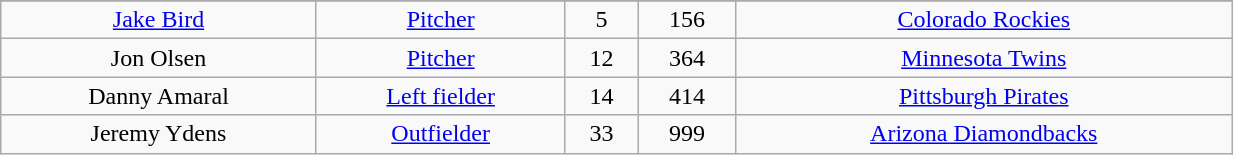<table class="wikitable" width="65%">
<tr align="center">
</tr>
<tr align="center" bgcolor="">
<td><a href='#'>Jake Bird</a></td>
<td><a href='#'>Pitcher</a></td>
<td>5</td>
<td>156</td>
<td><a href='#'>Colorado Rockies</a></td>
</tr>
<tr align="center" bgcolor="">
<td>Jon Olsen</td>
<td><a href='#'>Pitcher</a></td>
<td>12</td>
<td>364</td>
<td><a href='#'>Minnesota Twins</a></td>
</tr>
<tr align="center" bgcolor="">
<td>Danny Amaral</td>
<td><a href='#'>Left fielder</a></td>
<td>14</td>
<td>414</td>
<td><a href='#'>Pittsburgh Pirates</a></td>
</tr>
<tr align="center" bgcolor="">
<td>Jeremy Ydens</td>
<td><a href='#'>Outfielder</a></td>
<td>33</td>
<td>999</td>
<td><a href='#'>Arizona Diamondbacks</a></td>
</tr>
</table>
